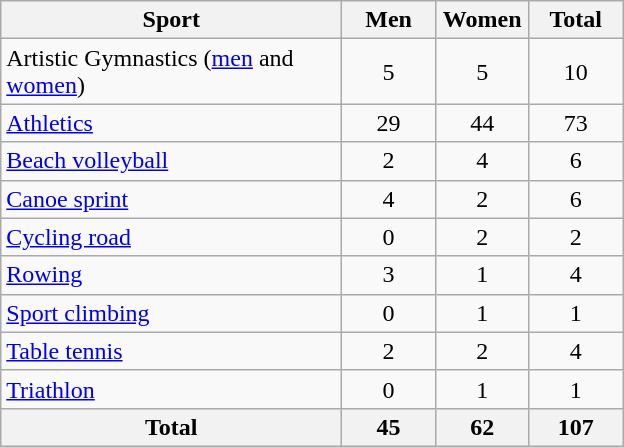<table class="wikitable sortable" style="text-align:center;">
<tr>
<th width=220>Sport</th>
<th width=55>Men</th>
<th width=55>Women</th>
<th width=55>Total</th>
</tr>
<tr>
<td align=left>Artistic Gymnastics (<a href='#'>men</a> and <a href='#'>women</a>)</td>
<td>5</td>
<td>5</td>
<td>10</td>
</tr>
<tr>
<td align=left><a href='#'>Athletics</a></td>
<td>29</td>
<td>44</td>
<td>73</td>
</tr>
<tr>
<td align=left><a href='#'>Beach volleyball</a></td>
<td>2</td>
<td>4</td>
<td>6</td>
</tr>
<tr>
<td align=left><a href='#'>Canoe sprint</a></td>
<td>4</td>
<td>2</td>
<td>6</td>
</tr>
<tr>
<td align=left><a href='#'>Cycling road</a></td>
<td>0</td>
<td>2</td>
<td>2</td>
</tr>
<tr>
<td align=left><a href='#'>Rowing</a></td>
<td>3</td>
<td>1</td>
<td>4</td>
</tr>
<tr>
<td align=left><a href='#'>Sport climbing</a></td>
<td>0</td>
<td>1</td>
<td>1</td>
</tr>
<tr>
<td align=left><a href='#'>Table tennis</a></td>
<td>2</td>
<td>2</td>
<td>4</td>
</tr>
<tr>
<td align=left><a href='#'>Triathlon</a></td>
<td>0</td>
<td>1</td>
<td>1</td>
</tr>
<tr>
<th align=left>Total</th>
<th>45</th>
<th>62</th>
<th>107</th>
</tr>
</table>
